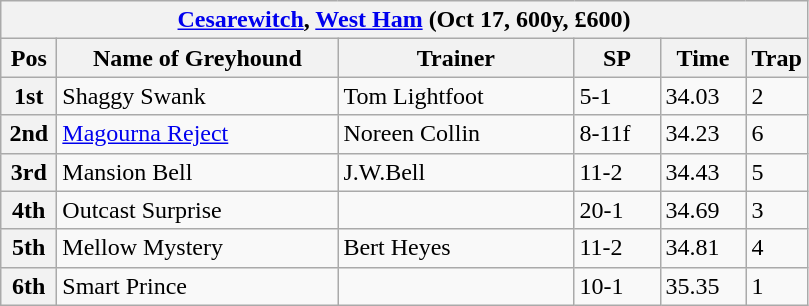<table class="wikitable">
<tr>
<th colspan="6"><a href='#'>Cesarewitch</a>, <a href='#'>West Ham</a> (Oct 17, 600y, £600)</th>
</tr>
<tr>
<th width=30>Pos</th>
<th width=180>Name of Greyhound</th>
<th width=150>Trainer</th>
<th width=50>SP</th>
<th width=50>Time</th>
<th width=30>Trap</th>
</tr>
<tr>
<th>1st</th>
<td>Shaggy Swank</td>
<td>Tom Lightfoot</td>
<td>5-1</td>
<td>34.03</td>
<td>2</td>
</tr>
<tr>
<th>2nd</th>
<td><a href='#'>Magourna Reject</a></td>
<td>Noreen Collin</td>
<td>8-11f</td>
<td>34.23</td>
<td>6</td>
</tr>
<tr>
<th>3rd</th>
<td>Mansion Bell</td>
<td>J.W.Bell</td>
<td>11-2</td>
<td>34.43</td>
<td>5</td>
</tr>
<tr>
<th>4th</th>
<td>Outcast Surprise</td>
<td></td>
<td>20-1</td>
<td>34.69</td>
<td>3</td>
</tr>
<tr>
<th>5th</th>
<td>Mellow Mystery</td>
<td>Bert Heyes</td>
<td>11-2</td>
<td>34.81</td>
<td>4</td>
</tr>
<tr>
<th>6th</th>
<td>Smart Prince</td>
<td></td>
<td>10-1</td>
<td>35.35</td>
<td>1</td>
</tr>
</table>
